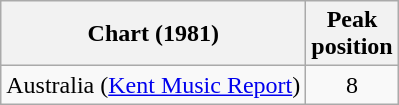<table class="wikitable">
<tr>
<th align="left">Chart (1981)</th>
<th align="left">Peak<br>position</th>
</tr>
<tr>
<td align="left">Australia (<a href='#'>Kent Music Report</a>)</td>
<td align="center">8</td>
</tr>
</table>
